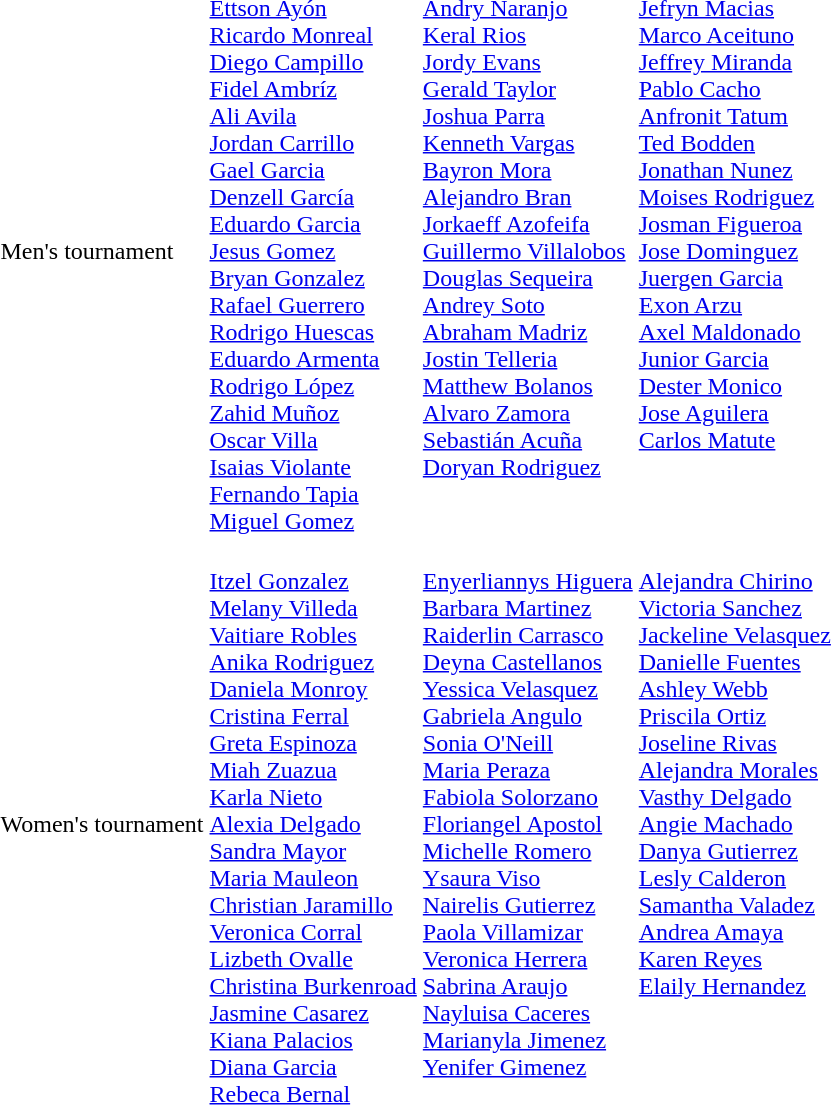<table>
<tr>
<td>Men's tournament</td>
<td><br><a href='#'>Ettson Ayón</a><br><a href='#'>Ricardo Monreal</a><br><a href='#'>Diego Campillo</a><br><a href='#'>Fidel Ambríz</a><br><a href='#'>Ali Avila</a><br><a href='#'>Jordan Carrillo</a><br><a href='#'>Gael Garcia</a><br><a href='#'>Denzell García</a><br><a href='#'>Eduardo Garcia</a><br><a href='#'>Jesus Gomez</a><br><a href='#'>Bryan Gonzalez</a><br><a href='#'>Rafael Guerrero</a><br><a href='#'>Rodrigo Huescas</a><br><a href='#'>Eduardo Armenta</a><br><a href='#'>Rodrigo López</a><br><a href='#'>Zahid Muñoz</a><br><a href='#'>Oscar Villa</a><br><a href='#'>Isaias Violante</a><br><a href='#'>Fernando Tapia</a><br><a href='#'>Miguel Gomez</a></td>
<td valign=top><br><a href='#'>Andry Naranjo</a><br><a href='#'>Keral Rios</a><br><a href='#'>Jordy Evans</a><br><a href='#'>Gerald Taylor</a><br><a href='#'>Joshua Parra</a><br><a href='#'>Kenneth Vargas</a><br><a href='#'>Bayron Mora</a><br><a href='#'>Alejandro Bran</a><br><a href='#'>Jorkaeff Azofeifa</a><br><a href='#'>Guillermo Villalobos</a><br><a href='#'>Douglas Sequeira</a><br><a href='#'>Andrey Soto</a><br><a href='#'>Abraham Madriz</a><br><a href='#'>Jostin Telleria</a><br><a href='#'>Matthew Bolanos</a><br><a href='#'>Alvaro Zamora</a><br><a href='#'>Sebastián Acuña</a><br><a href='#'>Doryan Rodriguez</a></td>
<td valign=top><br><a href='#'>Jefryn Macias</a><br><a href='#'>Marco Aceituno</a><br><a href='#'>Jeffrey Miranda</a><br><a href='#'>Pablo Cacho</a><br><a href='#'>Anfronit Tatum</a><br><a href='#'>Ted Bodden</a><br><a href='#'>Jonathan Nunez</a><br><a href='#'>Moises Rodriguez</a><br><a href='#'>Josman Figueroa</a><br><a href='#'>Jose Dominguez</a><br><a href='#'>Juergen Garcia</a><br><a href='#'>Exon Arzu</a><br><a href='#'>Axel Maldonado</a><br><a href='#'>Junior Garcia</a><br><a href='#'>Dester Monico</a><br><a href='#'>Jose Aguilera</a><br><a href='#'>Carlos Matute</a></td>
</tr>
<tr>
<td>Women's tournament</td>
<td><br><a href='#'>Itzel Gonzalez</a><br><a href='#'>Melany Villeda</a><br><a href='#'>Vaitiare Robles</a><br><a href='#'>Anika Rodriguez</a><br><a href='#'>Daniela Monroy</a><br><a href='#'>Cristina Ferral</a><br><a href='#'>Greta Espinoza</a><br><a href='#'>Miah Zuazua</a><br><a href='#'>Karla Nieto</a><br><a href='#'>Alexia Delgado</a><br><a href='#'>Sandra Mayor</a><br><a href='#'>Maria Mauleon</a><br><a href='#'>Christian Jaramillo</a><br><a href='#'>Veronica Corral</a><br><a href='#'>Lizbeth Ovalle</a><br><a href='#'>Christina Burkenroad</a><br><a href='#'>Jasmine Casarez</a><br><a href='#'>Kiana Palacios</a><br><a href='#'>Diana Garcia</a><br><a href='#'>Rebeca Bernal</a></td>
<td valign=top><br><a href='#'>Enyerliannys Higuera</a><br><a href='#'>Barbara Martinez</a><br><a href='#'>Raiderlin Carrasco</a><br><a href='#'>Deyna Castellanos</a><br><a href='#'>Yessica Velasquez</a><br><a href='#'>Gabriela Angulo</a><br><a href='#'>Sonia O'Neill</a><br><a href='#'>Maria Peraza</a><br><a href='#'>Fabiola Solorzano</a><br><a href='#'>Floriangel Apostol</a><br><a href='#'>Michelle Romero</a><br><a href='#'>Ysaura Viso</a><br><a href='#'>Nairelis Gutierrez</a><br><a href='#'>Paola Villamizar</a><br><a href='#'>Veronica Herrera</a><br><a href='#'>Sabrina Araujo</a><br><a href='#'>Nayluisa Caceres</a><br><a href='#'>Marianyla Jimenez</a><br><a href='#'>Yenifer Gimenez</a></td>
<td valign=top><br><a href='#'>Alejandra Chirino</a><br><a href='#'>Victoria Sanchez</a><br><a href='#'>Jackeline Velasquez</a><br><a href='#'>Danielle Fuentes</a><br><a href='#'>Ashley Webb</a><br><a href='#'>Priscila Ortiz</a><br><a href='#'>Joseline Rivas</a><br><a href='#'>Alejandra Morales</a><br><a href='#'>Vasthy Delgado</a><br><a href='#'>Angie Machado</a><br><a href='#'>Danya Gutierrez</a><br><a href='#'>Lesly Calderon</a><br><a href='#'>Samantha Valadez</a><br><a href='#'>Andrea Amaya</a><br><a href='#'>Karen Reyes</a><br><a href='#'>Elaily Hernandez</a></td>
</tr>
</table>
